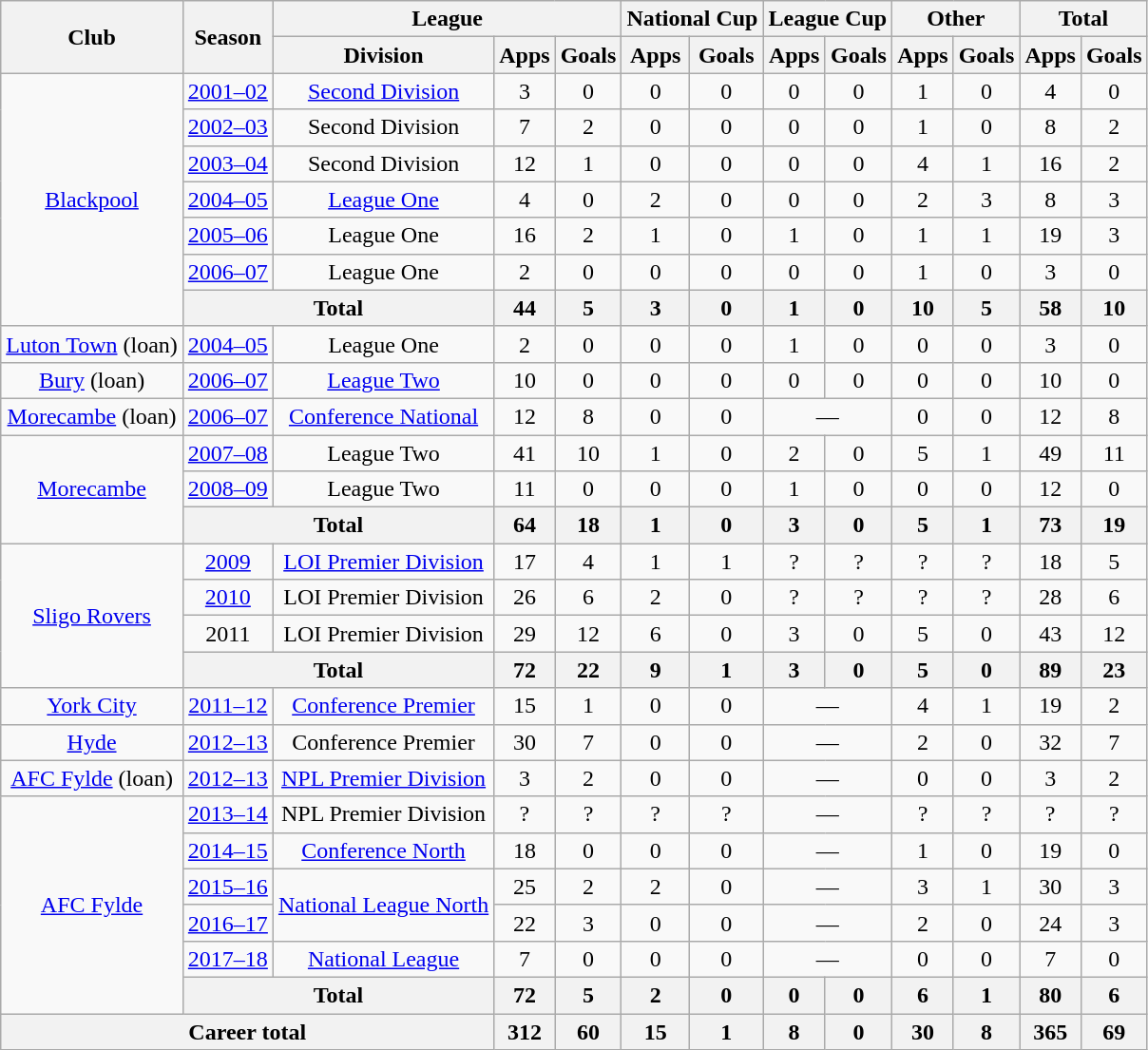<table class="wikitable" style="text-align: center">
<tr>
<th rowspan="2">Club</th>
<th rowspan="2">Season</th>
<th colspan="3">League</th>
<th colspan="2">National Cup</th>
<th colspan="2">League Cup</th>
<th colspan="2">Other</th>
<th colspan="2">Total</th>
</tr>
<tr>
<th>Division</th>
<th>Apps</th>
<th>Goals</th>
<th>Apps</th>
<th>Goals</th>
<th>Apps</th>
<th>Goals</th>
<th>Apps</th>
<th>Goals</th>
<th>Apps</th>
<th>Goals</th>
</tr>
<tr>
<td rowspan="7"><a href='#'>Blackpool</a></td>
<td><a href='#'>2001–02</a></td>
<td><a href='#'>Second Division</a></td>
<td>3</td>
<td>0</td>
<td>0</td>
<td>0</td>
<td>0</td>
<td>0</td>
<td>1</td>
<td>0</td>
<td>4</td>
<td>0</td>
</tr>
<tr>
<td><a href='#'>2002–03</a></td>
<td>Second Division</td>
<td>7</td>
<td>2</td>
<td>0</td>
<td>0</td>
<td>0</td>
<td>0</td>
<td>1</td>
<td>0</td>
<td>8</td>
<td>2</td>
</tr>
<tr>
<td><a href='#'>2003–04</a></td>
<td>Second Division</td>
<td>12</td>
<td>1</td>
<td>0</td>
<td>0</td>
<td>0</td>
<td>0</td>
<td>4</td>
<td>1</td>
<td>16</td>
<td>2</td>
</tr>
<tr>
<td><a href='#'>2004–05</a></td>
<td><a href='#'>League One</a></td>
<td>4</td>
<td>0</td>
<td>2</td>
<td>0</td>
<td>0</td>
<td>0</td>
<td>2</td>
<td>3</td>
<td>8</td>
<td>3</td>
</tr>
<tr>
<td><a href='#'>2005–06</a></td>
<td>League One</td>
<td>16</td>
<td>2</td>
<td>1</td>
<td>0</td>
<td>1</td>
<td>0</td>
<td>1</td>
<td>1</td>
<td>19</td>
<td>3</td>
</tr>
<tr>
<td><a href='#'>2006–07</a></td>
<td>League One</td>
<td>2</td>
<td>0</td>
<td>0</td>
<td>0</td>
<td>0</td>
<td>0</td>
<td>1</td>
<td>0</td>
<td>3</td>
<td>0</td>
</tr>
<tr>
<th colspan="2">Total</th>
<th>44</th>
<th>5</th>
<th>3</th>
<th>0</th>
<th>1</th>
<th>0</th>
<th>10</th>
<th>5</th>
<th>58</th>
<th>10</th>
</tr>
<tr>
<td><a href='#'>Luton Town</a> (loan)</td>
<td><a href='#'>2004–05</a></td>
<td>League One</td>
<td>2</td>
<td>0</td>
<td>0</td>
<td>0</td>
<td>1</td>
<td>0</td>
<td>0</td>
<td>0</td>
<td>3</td>
<td>0</td>
</tr>
<tr>
<td><a href='#'>Bury</a> (loan)</td>
<td><a href='#'>2006–07</a></td>
<td><a href='#'>League Two</a></td>
<td>10</td>
<td>0</td>
<td>0</td>
<td>0</td>
<td>0</td>
<td>0</td>
<td>0</td>
<td>0</td>
<td>10</td>
<td>0</td>
</tr>
<tr>
<td><a href='#'>Morecambe</a> (loan)</td>
<td><a href='#'>2006–07</a></td>
<td><a href='#'>Conference National</a></td>
<td>12</td>
<td>8</td>
<td>0</td>
<td>0</td>
<td colspan="2">—</td>
<td>0</td>
<td>0</td>
<td>12</td>
<td>8</td>
</tr>
<tr>
<td rowspan="3"><a href='#'>Morecambe</a></td>
<td><a href='#'>2007–08</a></td>
<td>League Two</td>
<td>41</td>
<td>10</td>
<td>1</td>
<td>0</td>
<td>2</td>
<td>0</td>
<td>5</td>
<td>1</td>
<td>49</td>
<td>11</td>
</tr>
<tr>
<td><a href='#'>2008–09</a></td>
<td>League Two</td>
<td>11</td>
<td>0</td>
<td>0</td>
<td>0</td>
<td>1</td>
<td>0</td>
<td>0</td>
<td>0</td>
<td>12</td>
<td>0</td>
</tr>
<tr>
<th colspan="2">Total</th>
<th>64</th>
<th>18</th>
<th>1</th>
<th>0</th>
<th>3</th>
<th>0</th>
<th>5</th>
<th>1</th>
<th>73</th>
<th>19</th>
</tr>
<tr>
<td rowspan="4"><a href='#'>Sligo Rovers</a></td>
<td><a href='#'>2009</a></td>
<td><a href='#'>LOI Premier Division</a></td>
<td>17</td>
<td>4</td>
<td>1</td>
<td>1</td>
<td>?</td>
<td>?</td>
<td>?</td>
<td>?</td>
<td>18</td>
<td>5</td>
</tr>
<tr>
<td><a href='#'>2010</a></td>
<td>LOI Premier Division</td>
<td>26</td>
<td>6</td>
<td>2</td>
<td>0</td>
<td>?</td>
<td>?</td>
<td>?</td>
<td>?</td>
<td>28</td>
<td>6</td>
</tr>
<tr>
<td>2011</td>
<td>LOI Premier Division</td>
<td>29</td>
<td>12</td>
<td>6</td>
<td>0</td>
<td>3</td>
<td>0</td>
<td>5</td>
<td>0</td>
<td>43</td>
<td>12</td>
</tr>
<tr>
<th colspan="2">Total</th>
<th>72</th>
<th>22</th>
<th>9</th>
<th>1</th>
<th>3</th>
<th>0</th>
<th>5</th>
<th>0</th>
<th>89</th>
<th>23</th>
</tr>
<tr>
<td><a href='#'>York City</a></td>
<td><a href='#'>2011–12</a></td>
<td><a href='#'>Conference Premier</a></td>
<td>15</td>
<td>1</td>
<td>0</td>
<td>0</td>
<td colspan="2">—</td>
<td>4</td>
<td>1</td>
<td>19</td>
<td>2</td>
</tr>
<tr>
<td><a href='#'>Hyde</a></td>
<td><a href='#'>2012–13</a></td>
<td>Conference Premier</td>
<td>30</td>
<td>7</td>
<td>0</td>
<td>0</td>
<td colspan="2">—</td>
<td>2</td>
<td>0</td>
<td>32</td>
<td>7</td>
</tr>
<tr>
<td><a href='#'>AFC Fylde</a> (loan)</td>
<td><a href='#'>2012–13</a></td>
<td><a href='#'>NPL Premier Division</a></td>
<td>3</td>
<td>2</td>
<td>0</td>
<td>0</td>
<td colspan="2">—</td>
<td>0</td>
<td>0</td>
<td>3</td>
<td>2</td>
</tr>
<tr>
<td rowspan="6"><a href='#'>AFC Fylde</a></td>
<td><a href='#'>2013–14</a></td>
<td>NPL Premier Division</td>
<td>?</td>
<td>?</td>
<td>?</td>
<td>?</td>
<td colspan="2">—</td>
<td>?</td>
<td>?</td>
<td>?</td>
<td>?</td>
</tr>
<tr>
<td><a href='#'>2014–15</a></td>
<td><a href='#'>Conference North</a></td>
<td>18</td>
<td>0</td>
<td>0</td>
<td>0</td>
<td colspan="2">—</td>
<td>1</td>
<td>0</td>
<td>19</td>
<td>0</td>
</tr>
<tr>
<td><a href='#'>2015–16</a></td>
<td rowspan="2"><a href='#'>National League North</a></td>
<td>25</td>
<td>2</td>
<td>2</td>
<td>0</td>
<td colspan="2">—</td>
<td>3</td>
<td>1</td>
<td>30</td>
<td>3</td>
</tr>
<tr>
<td><a href='#'>2016–17</a></td>
<td>22</td>
<td>3</td>
<td>0</td>
<td>0</td>
<td colspan="2">—</td>
<td>2</td>
<td>0</td>
<td>24</td>
<td>3</td>
</tr>
<tr>
<td><a href='#'>2017–18</a></td>
<td><a href='#'>National League</a></td>
<td>7</td>
<td>0</td>
<td>0</td>
<td>0</td>
<td colspan="2">—</td>
<td>0</td>
<td>0</td>
<td>7</td>
<td>0</td>
</tr>
<tr>
<th colspan="2">Total</th>
<th>72</th>
<th>5</th>
<th>2</th>
<th>0</th>
<th>0</th>
<th>0</th>
<th>6</th>
<th>1</th>
<th>80</th>
<th>6</th>
</tr>
<tr>
<th colspan="3">Career total</th>
<th>312</th>
<th>60</th>
<th>15</th>
<th>1</th>
<th>8</th>
<th>0</th>
<th>30</th>
<th>8</th>
<th>365</th>
<th>69</th>
</tr>
</table>
